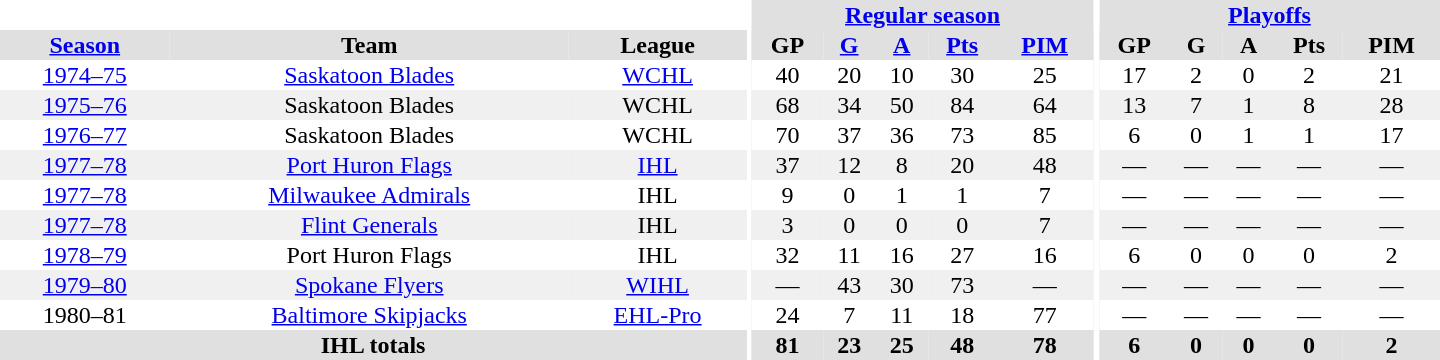<table border="0" cellpadding="1" cellspacing="0" style="text-align:center; width:60em;">
<tr bgcolor="#e0e0e0">
<th colspan="3" bgcolor="#ffffff"></th>
<th rowspan="99" bgcolor="#ffffff"></th>
<th colspan="5"><a href='#'>Regular season</a></th>
<th rowspan="99" bgcolor="#ffffff"></th>
<th colspan="5"><a href='#'>Playoffs</a></th>
</tr>
<tr bgcolor="#e0e0e0">
<th><a href='#'>Season</a></th>
<th>Team</th>
<th>League</th>
<th>GP</th>
<th><a href='#'>G</a></th>
<th><a href='#'>A</a></th>
<th><a href='#'>Pts</a></th>
<th><a href='#'>PIM</a></th>
<th>GP</th>
<th>G</th>
<th>A</th>
<th>Pts</th>
<th>PIM</th>
</tr>
<tr>
<td><a href='#'>1974–75</a></td>
<td><a href='#'>Saskatoon Blades</a></td>
<td><a href='#'>WCHL</a></td>
<td>40</td>
<td>20</td>
<td>10</td>
<td>30</td>
<td>25</td>
<td>17</td>
<td>2</td>
<td>0</td>
<td>2</td>
<td>21</td>
</tr>
<tr bgcolor="#f0f0f0">
<td><a href='#'>1975–76</a></td>
<td>Saskatoon Blades</td>
<td>WCHL</td>
<td>68</td>
<td>34</td>
<td>50</td>
<td>84</td>
<td>64</td>
<td>13</td>
<td>7</td>
<td>1</td>
<td>8</td>
<td>28</td>
</tr>
<tr>
<td><a href='#'>1976–77</a></td>
<td>Saskatoon Blades</td>
<td>WCHL</td>
<td>70</td>
<td>37</td>
<td>36</td>
<td>73</td>
<td>85</td>
<td>6</td>
<td>0</td>
<td>1</td>
<td>1</td>
<td>17</td>
</tr>
<tr bgcolor="#f0f0f0">
<td><a href='#'>1977–78</a></td>
<td><a href='#'>Port Huron Flags</a></td>
<td><a href='#'>IHL</a></td>
<td>37</td>
<td>12</td>
<td>8</td>
<td>20</td>
<td>48</td>
<td>—</td>
<td>—</td>
<td>—</td>
<td>—</td>
<td>—</td>
</tr>
<tr>
<td><a href='#'>1977–78</a></td>
<td><a href='#'>Milwaukee Admirals</a></td>
<td>IHL</td>
<td>9</td>
<td>0</td>
<td>1</td>
<td>1</td>
<td>7</td>
<td>—</td>
<td>—</td>
<td>—</td>
<td>—</td>
<td>—</td>
</tr>
<tr bgcolor="#f0f0f0">
<td><a href='#'>1977–78</a></td>
<td><a href='#'>Flint Generals</a></td>
<td>IHL</td>
<td>3</td>
<td>0</td>
<td>0</td>
<td>0</td>
<td>7</td>
<td>—</td>
<td>—</td>
<td>—</td>
<td>—</td>
<td>—</td>
</tr>
<tr>
<td><a href='#'>1978–79</a></td>
<td>Port Huron Flags</td>
<td>IHL</td>
<td>32</td>
<td>11</td>
<td>16</td>
<td>27</td>
<td>16</td>
<td>6</td>
<td>0</td>
<td>0</td>
<td>0</td>
<td>2</td>
</tr>
<tr bgcolor="#f0f0f0">
<td><a href='#'>1979–80</a></td>
<td><a href='#'>Spokane Flyers</a></td>
<td><a href='#'>WIHL</a></td>
<td>—</td>
<td>43</td>
<td>30</td>
<td>73</td>
<td>—</td>
<td>—</td>
<td>—</td>
<td>—</td>
<td>—</td>
<td>—</td>
</tr>
<tr>
<td>1980–81</td>
<td><a href='#'>Baltimore Skipjacks</a></td>
<td><a href='#'>EHL-Pro</a></td>
<td>24</td>
<td>7</td>
<td>11</td>
<td>18</td>
<td>77</td>
<td>—</td>
<td>—</td>
<td>—</td>
<td>—</td>
<td>—</td>
</tr>
<tr>
</tr>
<tr bgcolor="#e0e0e0">
<th colspan="3">IHL totals</th>
<th>81</th>
<th>23</th>
<th>25</th>
<th>48</th>
<th>78</th>
<th>6</th>
<th>0</th>
<th>0</th>
<th>0</th>
<th>2</th>
</tr>
</table>
